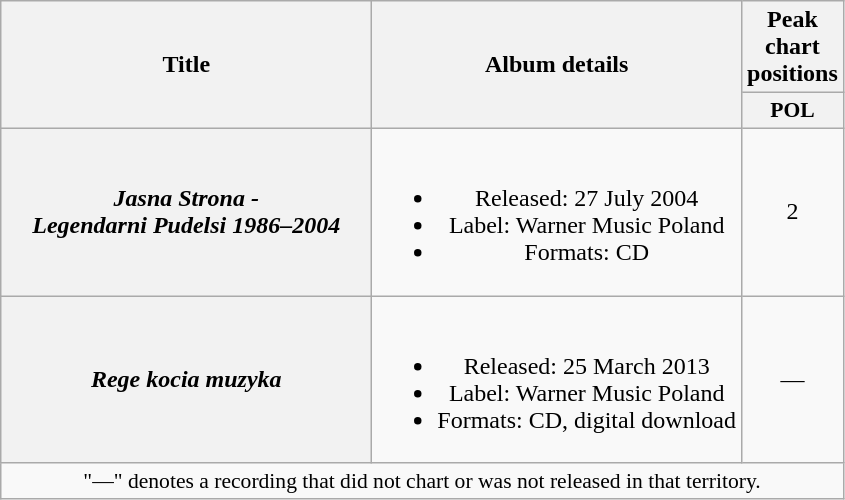<table class="wikitable plainrowheaders" style="text-align:center;">
<tr>
<th scope="col" rowspan="2" style="width:15em;">Title</th>
<th scope="col" rowspan="2">Album details</th>
<th scope="col" colspan="1">Peak chart positions</th>
</tr>
<tr>
<th scope="col" style="width:3em;font-size:90%;">POL<br></th>
</tr>
<tr>
<th scope="row"><em>Jasna Strona -<br>Legendarni Pudelsi 1986–2004</em></th>
<td><br><ul><li>Released: 27 July 2004</li><li>Label: Warner Music Poland</li><li>Formats: CD</li></ul></td>
<td>2</td>
</tr>
<tr>
<th scope="row"><em>Rege kocia muzyka</em></th>
<td><br><ul><li>Released: 25 March 2013</li><li>Label: Warner Music Poland</li><li>Formats: CD, digital download</li></ul></td>
<td>—</td>
</tr>
<tr>
<td colspan="20" style="font-size:90%">"—" denotes a recording that did not chart or was not released in that territory.</td>
</tr>
</table>
